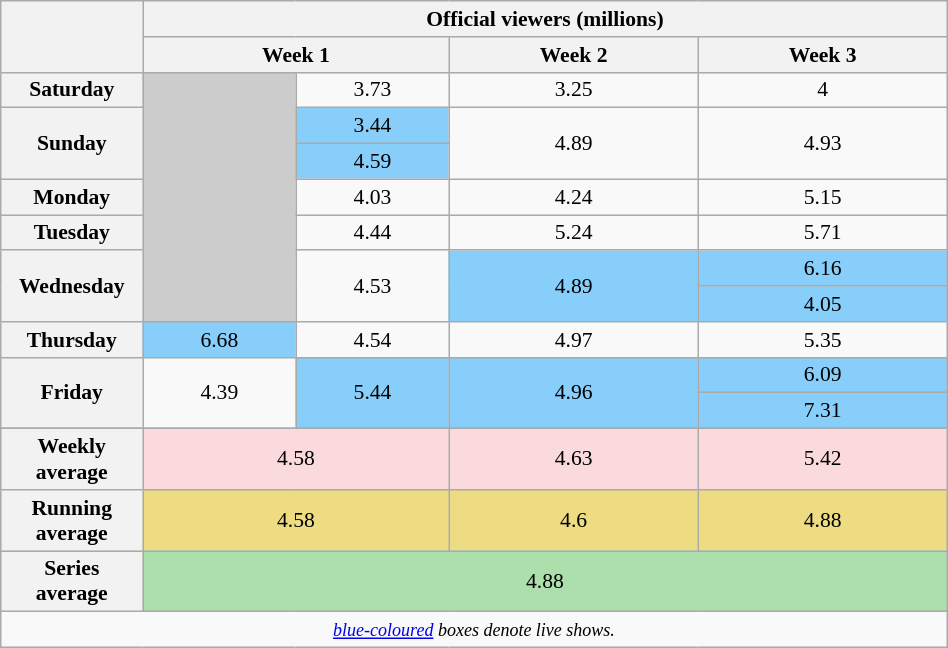<table class="wikitable" style="font-size:90%; text-align:center; width: 50%; margin-left: auto; margin-right: auto;">
<tr>
<th scope="col" rowspan="2" style="width:15%;"></th>
<th scope=col colspan=4>Official viewers (millions)</th>
</tr>
<tr>
<th colspan=2>Week 1</th>
<th>Week 2</th>
<th>Week 3</th>
</tr>
<tr>
<th>Saturday</th>
<td style="background:#ccc;" rowspan="7"></td>
<td>3.73</td>
<td>3.25</td>
<td>4</td>
</tr>
<tr>
<th rowspan=2>Sunday</th>
<td style="background:#87CEFA;">3.44</td>
<td rowspan=2>4.89</td>
<td rowspan=2>4.93</td>
</tr>
<tr>
<td style="background:#87CEFA;">4.59</td>
</tr>
<tr>
<th>Monday</th>
<td>4.03</td>
<td>4.24</td>
<td>5.15</td>
</tr>
<tr>
<th>Tuesday</th>
<td>4.44</td>
<td>5.24</td>
<td>5.71</td>
</tr>
<tr>
<th rowspan=2>Wednesday</th>
<td rowspan=2>4.53</td>
<td rowspan=2 style="background:#87CEFA;">4.89</td>
<td style="background:#87CEFA;">6.16</td>
</tr>
<tr>
<td style="background:#87CEFA;">4.05</td>
</tr>
<tr>
<th>Thursday</th>
<td style="background:#87CEFA;">6.68</td>
<td>4.54</td>
<td>4.97</td>
<td>5.35</td>
</tr>
<tr>
<th rowspan=2>Friday</th>
<td rowspan=2>4.39</td>
<td rowspan=2 style="background:#87CEFA;">5.44</td>
<td rowspan=2 style="background:#87CEFA;">4.96</td>
<td style="background:#87CEFA;">6.09</td>
</tr>
<tr>
<td style="background:#87CEFA;">7.31</td>
</tr>
<tr>
</tr>
<tr style="background:#FADADD;" |>
<th>Weekly average</th>
<td colspan=2>4.58</td>
<td>4.63</td>
<td colspan="2">5.42</td>
</tr>
<tr style="background:#EEDC82;" |>
<th>Running average</th>
<td colspan=2>4.58</td>
<td>4.6</td>
<td colspan="2">4.88</td>
</tr>
<tr style="background:#ADDFAD;" |>
<th>Series average</th>
<td colspan="5">4.88</td>
</tr>
<tr>
<td colspan=5><small><em><a href='#'>blue-coloured</a> boxes denote live shows.</em></small></td>
</tr>
</table>
